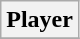<table class="wikitable">
<tr>
<th>Player</th>
</tr>
<tr>
</tr>
</table>
